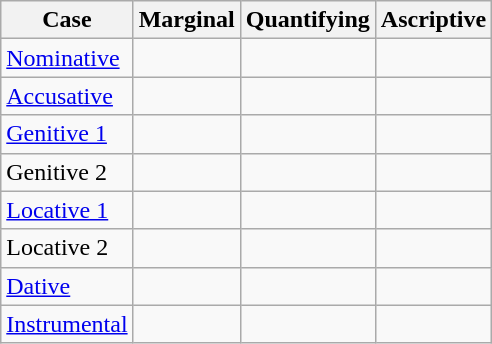<table class="wikitable">
<tr>
<th>Case</th>
<th>Marginal</th>
<th>Quantifying</th>
<th>Ascriptive</th>
</tr>
<tr>
<td><a href='#'>Nominative</a></td>
<td><br></td>
<td><br></td>
<td><br></td>
</tr>
<tr>
<td><a href='#'>Accusative</a></td>
<td><br></td>
<td><br></td>
<td><br></td>
</tr>
<tr>
<td><a href='#'>Genitive 1</a></td>
<td><br></td>
<td><br></td>
<td><br></td>
</tr>
<tr>
<td>Genitive 2</td>
<td><br></td>
<td><br></td>
<td><br></td>
</tr>
<tr>
<td><a href='#'>Locative 1</a></td>
<td><br></td>
<td><br></td>
<td><br></td>
</tr>
<tr>
<td>Locative 2</td>
<td><br></td>
<td><br></td>
<td><br></td>
</tr>
<tr>
<td><a href='#'>Dative</a></td>
<td><br></td>
<td><br></td>
<td><br></td>
</tr>
<tr>
<td><a href='#'>Instrumental</a></td>
<td><br></td>
<td><br></td>
<td><br></td>
</tr>
</table>
